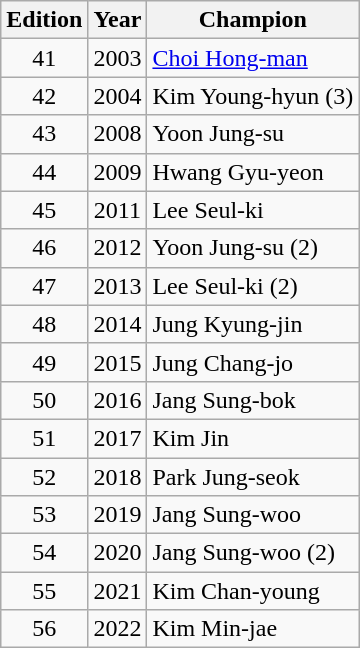<table class="wikitable" style="text-align:center">
<tr>
<th>Edition</th>
<th>Year</th>
<th>Champion</th>
</tr>
<tr>
<td>41</td>
<td>2003</td>
<td align="left"><a href='#'>Choi Hong-man</a></td>
</tr>
<tr>
<td>42</td>
<td>2004</td>
<td align="left">Kim Young-hyun (3)</td>
</tr>
<tr>
<td>43</td>
<td>2008</td>
<td align="left">Yoon Jung-su</td>
</tr>
<tr>
<td>44</td>
<td>2009</td>
<td align="left">Hwang Gyu-yeon</td>
</tr>
<tr>
<td>45</td>
<td>2011</td>
<td align="left">Lee Seul-ki</td>
</tr>
<tr>
<td>46</td>
<td>2012</td>
<td align="left">Yoon Jung-su (2)</td>
</tr>
<tr>
<td>47</td>
<td>2013</td>
<td align="left">Lee Seul-ki (2)</td>
</tr>
<tr>
<td>48</td>
<td>2014</td>
<td align="left">Jung Kyung-jin</td>
</tr>
<tr>
<td>49</td>
<td>2015</td>
<td align="left">Jung Chang-jo</td>
</tr>
<tr>
<td>50</td>
<td>2016</td>
<td align="left">Jang Sung-bok</td>
</tr>
<tr>
<td>51</td>
<td>2017</td>
<td align="left">Kim Jin</td>
</tr>
<tr>
<td>52</td>
<td>2018</td>
<td align="left">Park Jung-seok</td>
</tr>
<tr>
<td>53</td>
<td>2019</td>
<td align="left">Jang Sung-woo</td>
</tr>
<tr>
<td>54</td>
<td>2020</td>
<td align="left">Jang Sung-woo (2)</td>
</tr>
<tr>
<td>55</td>
<td>2021</td>
<td align="left">Kim Chan-young</td>
</tr>
<tr>
<td>56</td>
<td>2022</td>
<td align="left">Kim Min-jae</td>
</tr>
</table>
